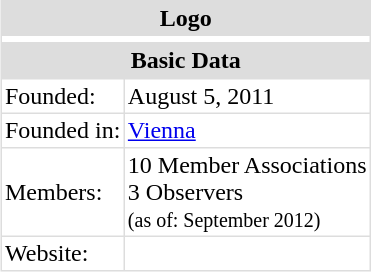<table border="0" cellpadding="2" cellspacing="1" align="right" style="margin-left:1em; background:#DDDDDD;">
<tr>
<th colspan="2">Logo</th>
</tr>
<tr bgcolor="#FFFFFF">
<td colspan="2" align="center"></td>
</tr>
<tr>
<th colspan="2" align=center>Basic Data</th>
</tr>
<tr>
</tr>
<tr bgcolor="#FFFFFF">
<td>Founded:</td>
<td>August 5, 2011</td>
</tr>
<tr bgcolor="#FFFFFF">
<td>Founded in:</td>
<td><a href='#'>Vienna</a></td>
</tr>
<tr bgcolor="#FFFFFF">
<td>Members:</td>
<td>10 Member Associations <br> 3 Observers <br><small>(as of: September 2012)</small></td>
</tr>
<tr bgcolor="#FFFFFF">
<td>Website:</td>
<td></td>
</tr>
</table>
